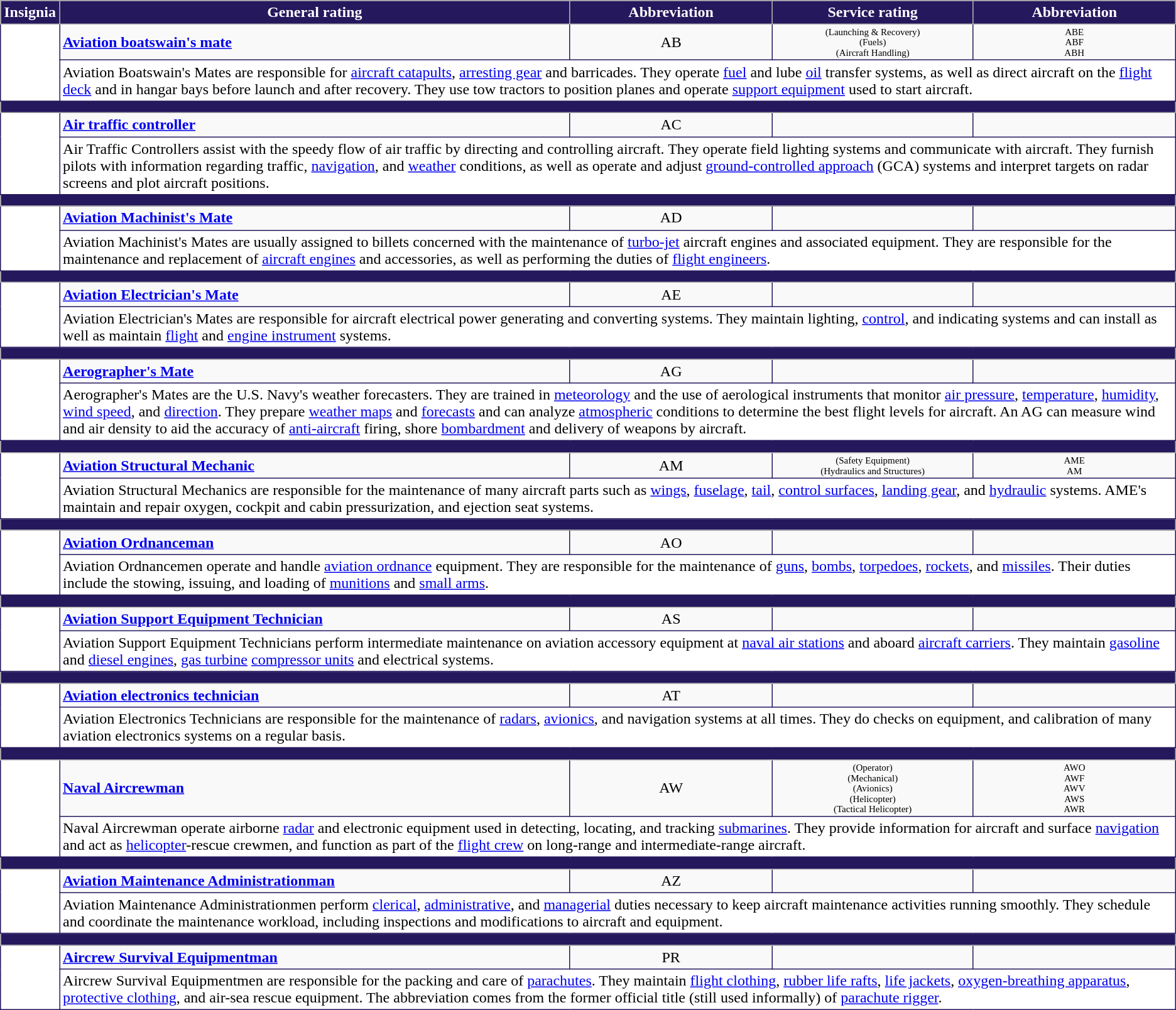<table class="wikitable" style="border:#25185d;">
<tr>
<th style="background:#25185d; color:white;">Insignia</th>
<th style="background:#25185d; color:white;">General rating</th>
<th style="background:#25185d; color:white;">Abbreviation</th>
<th style="background:#25185d; color:white;">Service rating</th>
<th style="background:#25185d; color:white;">Abbreviation</th>
</tr>
<tr>
<td style="border:1px solid #25185d; background:#fff;" rowspan="2"></td>
<td style="border: 1px solid #25185d;"><strong><a href='#'>Aviation boatswain's mate</a></strong></td>
<td style="border: 1px solid #25185d; text-align: center">AB</td>
<td style="border: 1px solid #25185d; text-align: center; font-size: x-small">(Launching & Recovery)<br>(Fuels)<br>(Aircraft Handling)</td>
<td style="border: 1px solid #25185d; text-align: center; font-size: x-small">ABE<br>ABF<br>ABH</td>
</tr>
<tr style="border:1px solid #25185d; background:#fff;"|>
<td colspan="4" style="border:1px solid #25185d; vertical-align:top;">Aviation Boatswain's Mates are responsible for <a href='#'>aircraft catapults</a>, <a href='#'>arresting gear</a> and barricades. They operate <a href='#'>fuel</a> and lube <a href='#'>oil</a> transfer systems, as well as direct aircraft on the <a href='#'>flight deck</a> and in hangar bays before launch and after recovery. They use tow tractors to position planes and operate <a href='#'>support equipment</a> used to start aircraft.</td>
</tr>
<tr>
<td colspan="5"  style="background:#25185d; height:5px;"></td>
</tr>
<tr>
<td style="border:1px solid #25185d; background:#fff;" rowspan="2"></td>
<td style="border: 1px solid #25185d;"><strong><a href='#'>Air traffic controller</a></strong></td>
<td style="border: 1px solid #25185d; text-align: center">AC</td>
<td style="border: 1px solid #25185d; text-align: center; font-size: x-small"></td>
<td style="border: 1px solid #25185d; text-align: center; font-size: x-small"></td>
</tr>
<tr style="border:1px solid #25185d; background:#fff;"|>
<td colspan="4" style="border:1px solid #25185d; vertical-align:top;">Air Traffic Controllers assist with the speedy flow of air traffic by directing and controlling aircraft. They operate field lighting systems and communicate with aircraft. They furnish pilots with information regarding traffic, <a href='#'>navigation</a>, and <a href='#'>weather</a> conditions, as well as operate and adjust <a href='#'>ground-controlled approach</a> (GCA) systems and interpret targets on radar screens and plot aircraft positions.</td>
</tr>
<tr>
<td colspan="5"  style="background:#25185d; height:5px;"></td>
</tr>
<tr>
<td style="border:1px solid #25185d; background:#fff;" rowspan="2"></td>
<td style="border: 1px solid #25185d;"><strong><a href='#'>Aviation Machinist's Mate</a></strong></td>
<td style="border: 1px solid #25185d; text-align: center">AD</td>
<td style="border: 1px solid #25185d; text-align: center; font-size: x-small"></td>
<td style="border: 1px solid #25185d; text-align: center; font-size: x-small"></td>
</tr>
<tr style="border:1px solid #25185d; background:#fff;"|>
<td colspan="4" style="border:1px solid #25185d; vertical-align:top;">Aviation Machinist's Mates are usually assigned to billets concerned with the maintenance of <a href='#'>turbo-jet</a> aircraft engines and associated equipment. They are responsible for the maintenance and replacement of <a href='#'>aircraft engines</a> and accessories, as well as performing the duties of <a href='#'>flight engineers</a>.</td>
</tr>
<tr>
<td colspan="5"  style="background:#25185d; height:5px;"></td>
</tr>
<tr>
<td style="border:1px solid #25185d; background:#fff;" rowspan="2"></td>
<td style="border: 1px solid #25185d;"><strong><a href='#'>Aviation Electrician's Mate</a></strong></td>
<td style="border: 1px solid #25185d; text-align: center">AE</td>
<td style="border: 1px solid #25185d; text-align: center; font-size: x-small"></td>
<td style="border: 1px solid #25185d; text-align: center; font-size: x-small"></td>
</tr>
<tr style="border:1px solid #25185d; background:#fff;"|>
<td colspan="4" style="border:1px solid #25185d; vertical-align:top;">Aviation Electrician's Mates are responsible for aircraft electrical power generating and converting systems. They maintain lighting, <a href='#'>control</a>, and indicating systems and can install as well as maintain <a href='#'>flight</a> and <a href='#'>engine instrument</a> systems.</td>
</tr>
<tr>
<td colspan="5"  style="background:#25185d; height:5px;"></td>
</tr>
<tr>
<td style="border:1px solid #25185d; background:#fff;" rowspan="2"></td>
<td style="border: 1px solid #25185d;"><strong><a href='#'>Aerographer's Mate</a></strong></td>
<td style="border: 1px solid #25185d; text-align: center">AG</td>
<td style="border: 1px solid #25185d; text-align: center; font-size: x-small"></td>
<td style="border: 1px solid #25185d; text-align: center; font-size: x-small"></td>
</tr>
<tr style="border:1px solid #25185d; background:#fff;"|>
<td colspan="4" style="border:1px solid #25185d; vertical-align:top;">Aerographer's Mates are the U.S. Navy's weather forecasters. They are trained in <a href='#'>meteorology</a> and the use of aerological instruments that monitor <a href='#'>air pressure</a>, <a href='#'>temperature</a>, <a href='#'>humidity</a>, <a href='#'>wind speed</a>, and <a href='#'>direction</a>. They prepare <a href='#'>weather maps</a> and <a href='#'>forecasts</a> and can analyze <a href='#'>atmospheric</a> conditions to determine the best flight levels for aircraft. An AG can measure wind and air density to aid the accuracy of <a href='#'>anti-aircraft</a> firing, shore <a href='#'>bombardment</a> and delivery of weapons by aircraft.</td>
</tr>
<tr>
<td colspan="5"  style="background:#25185d; height:5px;"></td>
</tr>
<tr>
<td style="border:1px solid #25185d; background:#fff;" rowspan="2"></td>
<td style="border: 1px solid #25185d;"><strong><a href='#'>Aviation Structural Mechanic</a></strong></td>
<td style="border: 1px solid #25185d; text-align: center">AM</td>
<td style="border: 1px solid #25185d; text-align: center; font-size: x-small">(Safety Equipment)<br>(Hydraulics and Structures)</td>
<td style="border: 1px solid #25185d; text-align: center; font-size: x-small">AME<br>AM<br></td>
</tr>
<tr style="border:1px solid #25185d; background:#fff;"|>
<td colspan="4" style="border:1px solid #25185d; vertical-align:top;">Aviation Structural Mechanics are responsible for the maintenance of many aircraft parts such as <a href='#'>wings</a>, <a href='#'>fuselage</a>, <a href='#'>tail</a>, <a href='#'>control surfaces</a>, <a href='#'>landing gear</a>, and <a href='#'>hydraulic</a> systems. AME's maintain and repair oxygen, cockpit and cabin pressurization, and ejection seat systems.</td>
</tr>
<tr>
<td colspan="5"  style="background:#25185d; height:5px;"></td>
</tr>
<tr>
<td style="border:1px solid #25185d; background:#fff;" rowspan="2"></td>
<td style="border: 1px solid #25185d;"><strong><a href='#'>Aviation Ordnanceman</a></strong></td>
<td style="border: 1px solid #25185d; text-align: center">AO</td>
<td style="border: 1px solid #25185d; text-align: center; font-size: x-small"></td>
<td style="border: 1px solid #25185d; text-align: center; font-size: x-small"></td>
</tr>
<tr style="border:1px solid #25185d; background:#fff;"|>
<td colspan="4" style="border:1px solid #25185d; vertical-align:top;">Aviation Ordnancemen operate and handle <a href='#'>aviation ordnance</a> equipment. They are responsible for the maintenance of <a href='#'>guns</a>, <a href='#'>bombs</a>, <a href='#'>torpedoes</a>, <a href='#'>rockets</a>, and <a href='#'>missiles</a>. Their duties include the stowing, issuing, and loading of <a href='#'>munitions</a> and <a href='#'>small arms</a>.</td>
</tr>
<tr>
<td colspan="5"  style="background:#25185d; height:5px;"></td>
</tr>
<tr>
<td style="border:1px solid #25185d; background:#fff;" rowspan="2"></td>
<td style="border: 1px solid #25185d;"><strong><a href='#'>Aviation Support Equipment Technician</a></strong></td>
<td style="border: 1px solid #25185d; text-align: center">AS</td>
<td style="border: 1px solid #25185d; text-align: center; font-size: x-small"></td>
<td style="border: 1px solid #25185d; text-align: center; font-size: x-small"></td>
</tr>
<tr style="border:1px solid #25185d; background:#fff;"|>
<td colspan="4" style="border:1px solid #25185d; vertical-align:top;">Aviation Support Equipment Technicians perform intermediate maintenance on aviation accessory equipment at <a href='#'>naval air stations</a> and aboard <a href='#'>aircraft carriers</a>. They maintain <a href='#'>gasoline</a> and <a href='#'>diesel engines</a>, <a href='#'>gas turbine</a> <a href='#'>compressor units</a> and electrical systems.</td>
</tr>
<tr>
<td colspan="5"  style="background:#25185d; height:5px;"></td>
</tr>
<tr>
<td style="border:1px solid #25185d; background:#fff;" rowspan="2"></td>
<td style="border: 1px solid #25185d;"><strong><a href='#'>Aviation electronics technician</a></strong></td>
<td style="border: 1px solid #25185d; text-align: center">AT</td>
<td style="border: 1px solid #25185d; text-align: center; font-size: x-small"></td>
<td style="border: 1px solid #25185d; text-align: center; font-size: x-small"></td>
</tr>
<tr style="border:1px solid #25185d; background:#fff;"|>
<td colspan="4" style="border:1px solid #25185d; vertical-align:top;">Aviation Electronics Technicians are responsible for the maintenance of <a href='#'>radars</a>, <a href='#'>avionics</a>, and navigation systems at all times. They do checks on equipment, and calibration of many aviation electronics systems on a regular basis.</td>
</tr>
<tr>
<td colspan="5"  style="background:#25185d; height:5px;"></td>
</tr>
<tr>
<td style="border:1px solid #25185d; background:#fff;" rowspan="2"></td>
<td style="border: 1px solid #25185d;"><strong><a href='#'>Naval Aircrewman</a></strong></td>
<td style="border: 1px solid #25185d; text-align: center">AW</td>
<td style="border: 1px solid #25185d; text-align: center; font-size: x-small">(Operator)<br>(Mechanical)<br>(Avionics)<br>(Helicopter)<br>(Tactical Helicopter)</td>
<td style="border: 1px solid #25185d; text-align: center; font-size: x-small">AWO<br>AWF<br>AWV<br>AWS<br>AWR</td>
</tr>
<tr style="border:1px solid #25185d; background:#fff;"|>
<td colspan="4" style="border:1px solid #25185d; vertical-align:top;">Naval Aircrewman operate airborne <a href='#'>radar</a> and electronic equipment used in detecting, locating, and tracking <a href='#'>submarines</a>. They provide information for aircraft and surface <a href='#'>navigation</a> and act as <a href='#'>helicopter</a>-rescue crewmen, and function as part of the <a href='#'>flight crew</a> on long-range and intermediate-range aircraft.</td>
</tr>
<tr>
<td colspan="5"  style="background:#25185d; height:5px;"></td>
</tr>
<tr>
<td style="border:1px solid #25185d; background:#fff;" rowspan="2"></td>
<td style="border: 1px solid #25185d;"><strong><a href='#'>Aviation Maintenance Administrationman</a></strong></td>
<td style="border: 1px solid #25185d; text-align: center">AZ</td>
<td style="border: 1px solid #25185d; text-align: center; font-size: x-small"></td>
<td style="border: 1px solid #25185d; text-align: center; font-size: x-small"></td>
</tr>
<tr style="border:1px solid #25185d; background:#fff;"|>
<td colspan="4" style="border:1px solid #25185d; vertical-align:top;">Aviation Maintenance Administrationmen perform <a href='#'>clerical</a>, <a href='#'>administrative</a>, and <a href='#'>managerial</a> duties necessary to keep aircraft maintenance activities running smoothly. They schedule and coordinate the maintenance workload, including inspections and modifications to aircraft and equipment.</td>
</tr>
<tr>
<td colspan="5"  style="background:#25185d; height:5px;"></td>
</tr>
<tr>
<td style="border:1px solid #25185d; background:#fff;" rowspan="2"></td>
<td style="border: 1px solid #25185d;"><strong><a href='#'>Aircrew Survival Equipmentman</a></strong></td>
<td style="border: 1px solid #25185d; text-align: center">PR</td>
<td style="border: 1px solid #25185d; text-align: center; font-size: x-small"></td>
<td style="border: 1px solid #25185d; text-align: center; font-size: x-small"></td>
</tr>
<tr style="border:1px solid #25185d; background:#fff;"|>
<td colspan="4" style="border:1px solid #25185d; vertical-align:top;">Aircrew Survival Equipmentmen are responsible for the packing and care of <a href='#'>parachutes</a>. They maintain <a href='#'>flight clothing</a>, <a href='#'>rubber life rafts</a>, <a href='#'>life jackets</a>, <a href='#'>oxygen-breathing apparatus</a>, <a href='#'>protective clothing</a>, and air-sea rescue equipment. The abbreviation comes from the former official title (still used informally) of <a href='#'>parachute rigger</a>.</td>
</tr>
</table>
